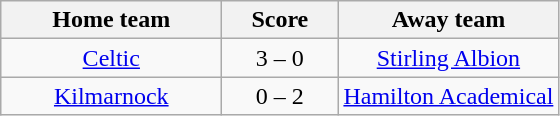<table class="wikitable" style="text-align: center">
<tr>
<th width=140>Home team</th>
<th width=70>Score</th>
<th width=140>Away team</th>
</tr>
<tr>
<td><a href='#'>Celtic</a></td>
<td>3 – 0</td>
<td><a href='#'>Stirling Albion</a></td>
</tr>
<tr>
<td><a href='#'>Kilmarnock</a></td>
<td>0 – 2</td>
<td><a href='#'>Hamilton Academical</a></td>
</tr>
</table>
